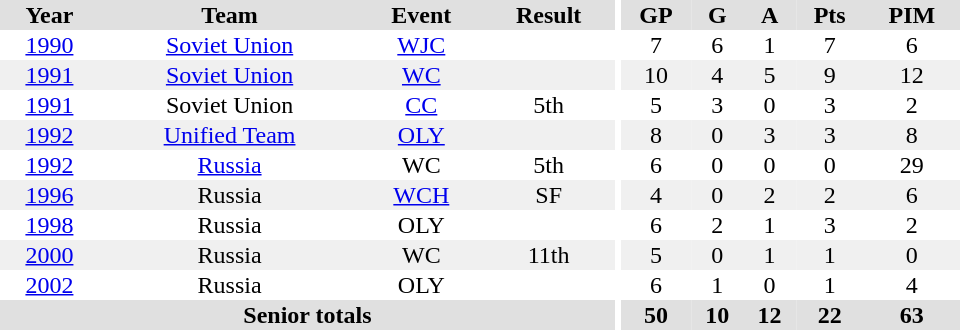<table border="0" cellpadding="1" cellspacing="0" ID="Table3" style="text-align:center; width:40em">
<tr bgcolor="#e0e0e0">
<th>Year</th>
<th>Team</th>
<th>Event</th>
<th>Result</th>
<th rowspan="99" bgcolor="#ffffff"></th>
<th>GP</th>
<th>G</th>
<th>A</th>
<th>Pts</th>
<th>PIM</th>
</tr>
<tr>
<td><a href='#'>1990</a></td>
<td><a href='#'>Soviet Union</a></td>
<td><a href='#'>WJC</a></td>
<td></td>
<td>7</td>
<td>6</td>
<td>1</td>
<td>7</td>
<td>6</td>
</tr>
<tr bgcolor="#f0f0f0">
<td><a href='#'>1991</a></td>
<td><a href='#'>Soviet Union</a></td>
<td><a href='#'>WC</a></td>
<td></td>
<td>10</td>
<td>4</td>
<td>5</td>
<td>9</td>
<td>12</td>
</tr>
<tr>
<td><a href='#'>1991</a></td>
<td>Soviet Union</td>
<td><a href='#'>CC</a></td>
<td>5th</td>
<td>5</td>
<td>3</td>
<td>0</td>
<td>3</td>
<td>2</td>
</tr>
<tr bgcolor="#f0f0f0">
<td><a href='#'>1992</a></td>
<td><a href='#'>Unified Team</a></td>
<td><a href='#'>OLY</a></td>
<td></td>
<td>8</td>
<td>0</td>
<td>3</td>
<td>3</td>
<td>8</td>
</tr>
<tr>
<td><a href='#'>1992</a></td>
<td><a href='#'>Russia</a></td>
<td>WC</td>
<td>5th</td>
<td>6</td>
<td>0</td>
<td>0</td>
<td>0</td>
<td>29</td>
</tr>
<tr bgcolor="#f0f0f0">
<td><a href='#'>1996</a></td>
<td>Russia</td>
<td><a href='#'>WCH</a></td>
<td>SF</td>
<td>4</td>
<td>0</td>
<td>2</td>
<td>2</td>
<td>6</td>
</tr>
<tr>
<td><a href='#'>1998</a></td>
<td>Russia</td>
<td>OLY</td>
<td></td>
<td>6</td>
<td>2</td>
<td>1</td>
<td>3</td>
<td>2</td>
</tr>
<tr bgcolor="#f0f0f0">
<td><a href='#'>2000</a></td>
<td>Russia</td>
<td>WC</td>
<td>11th</td>
<td>5</td>
<td>0</td>
<td>1</td>
<td>1</td>
<td>0</td>
</tr>
<tr>
<td><a href='#'>2002</a></td>
<td>Russia</td>
<td>OLY</td>
<td></td>
<td>6</td>
<td>1</td>
<td>0</td>
<td>1</td>
<td>4</td>
</tr>
<tr bgcolor="#e0e0e0">
<th colspan="4">Senior totals</th>
<th>50</th>
<th>10</th>
<th>12</th>
<th>22</th>
<th>63</th>
</tr>
</table>
